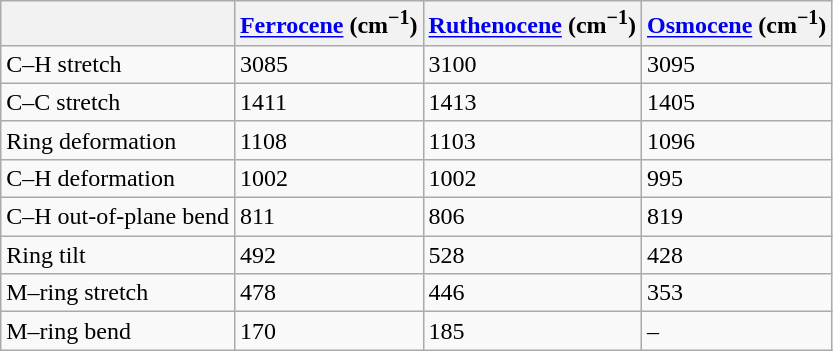<table class="wikitable">
<tr>
<th></th>
<th><a href='#'>Ferrocene</a> (cm<sup>−1</sup>)</th>
<th><a href='#'>Ruthenocene</a> (cm<sup>−1</sup>)</th>
<th><a href='#'>Osmocene</a> (cm<sup>−1</sup>)</th>
</tr>
<tr>
<td>C–H stretch</td>
<td>3085</td>
<td>3100</td>
<td>3095</td>
</tr>
<tr>
<td>C–C stretch</td>
<td>1411</td>
<td>1413</td>
<td>1405</td>
</tr>
<tr>
<td>Ring deformation</td>
<td>1108</td>
<td>1103</td>
<td>1096</td>
</tr>
<tr>
<td>C–H deformation</td>
<td>1002</td>
<td>1002</td>
<td>995</td>
</tr>
<tr>
<td>C–H out-of-plane bend</td>
<td>811</td>
<td>806</td>
<td>819</td>
</tr>
<tr>
<td>Ring tilt</td>
<td>492</td>
<td>528</td>
<td>428</td>
</tr>
<tr>
<td>M–ring stretch</td>
<td>478</td>
<td>446</td>
<td>353</td>
</tr>
<tr>
<td>M–ring bend</td>
<td>170</td>
<td>185</td>
<td>–</td>
</tr>
</table>
